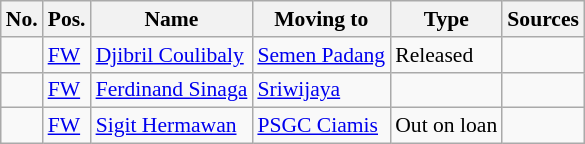<table class="wikitable" Style="font-size:90%">
<tr>
<th>No.</th>
<th>Pos.</th>
<th>Name</th>
<th>Moving to</th>
<th>Type</th>
<th>Sources</th>
</tr>
<tr>
<td></td>
<td><a href='#'>FW</a></td>
<td> <a href='#'>Djibril Coulibaly</a></td>
<td><a href='#'>Semen Padang</a></td>
<td>Released</td>
<td></td>
</tr>
<tr>
<td></td>
<td><a href='#'>FW</a></td>
<td> <a href='#'>Ferdinand Sinaga</a></td>
<td><a href='#'>Sriwijaya</a></td>
<td></td>
<td></td>
</tr>
<tr>
<td></td>
<td><a href='#'>FW</a></td>
<td> <a href='#'>Sigit Hermawan</a></td>
<td><a href='#'>PSGC Ciamis</a></td>
<td>Out on loan</td>
<td></td>
</tr>
</table>
